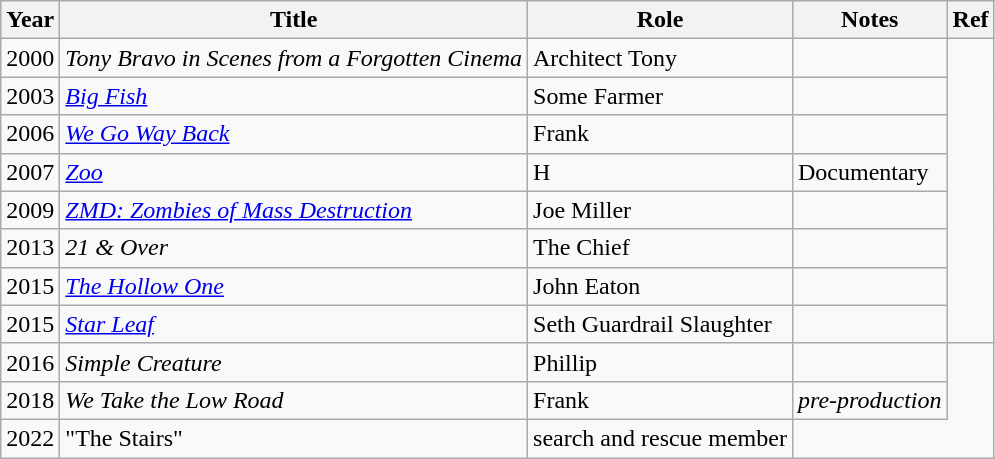<table class="wikitable sortable">
<tr>
<th>Year</th>
<th>Title</th>
<th>Role</th>
<th class="unsortable">Notes</th>
<th>Ref</th>
</tr>
<tr>
<td>2000</td>
<td><em>Tony Bravo in Scenes from a Forgotten Cinema</em></td>
<td>Architect Tony</td>
<td></td>
<td rowspan=8></td>
</tr>
<tr>
<td>2003</td>
<td><em><a href='#'>Big Fish</a></em></td>
<td>Some Farmer</td>
<td></td>
</tr>
<tr>
<td>2006</td>
<td><em><a href='#'>We Go Way Back</a></em></td>
<td>Frank</td>
<td></td>
</tr>
<tr>
<td>2007</td>
<td><em><a href='#'>Zoo</a></em></td>
<td>H</td>
<td>Documentary</td>
</tr>
<tr>
<td>2009</td>
<td><em><a href='#'>ZMD: Zombies of Mass Destruction</a></em></td>
<td>Joe Miller</td>
<td></td>
</tr>
<tr>
<td>2013</td>
<td><em>21 & Over</em></td>
<td>The Chief</td>
<td></td>
</tr>
<tr>
<td>2015</td>
<td><em><a href='#'>The Hollow One</a></em></td>
<td>John Eaton</td>
<td></td>
</tr>
<tr>
<td>2015</td>
<td><em><a href='#'>Star Leaf</a></em></td>
<td>Seth Guardrail Slaughter</td>
<td></td>
</tr>
<tr>
<td>2016</td>
<td><em>Simple Creature</em></td>
<td>Phillip</td>
<td></td>
</tr>
<tr>
<td>2018</td>
<td><em>We Take the Low Road</em></td>
<td>Frank</td>
<td><em>pre-production</em></td>
</tr>
<tr>
<td>2022</td>
<td>"The Stairs"</td>
<td>search and rescue member</td>
</tr>
</table>
